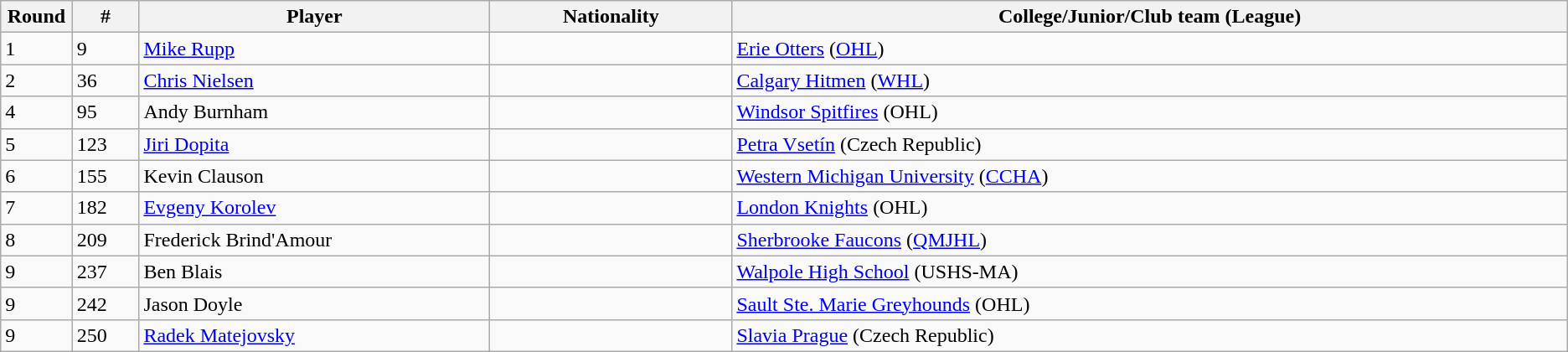<table class="wikitable">
<tr align="center">
<th bgcolor="#DDDDFF" width="4.0%">Round</th>
<th bgcolor="#DDDDFF" width="4.0%">#</th>
<th bgcolor="#DDDDFF" width="21.0%">Player</th>
<th bgcolor="#DDDDFF" width="14.5%">Nationality</th>
<th bgcolor="#DDDDFF" width="50.0%">College/Junior/Club team (League)</th>
</tr>
<tr>
<td>1</td>
<td>9</td>
<td><a href='#'>Mike Rupp</a></td>
<td></td>
<td><a href='#'>Erie Otters</a> (<a href='#'>OHL</a>)</td>
</tr>
<tr>
<td>2</td>
<td>36</td>
<td><a href='#'>Chris Nielsen</a></td>
<td></td>
<td><a href='#'>Calgary Hitmen</a> (<a href='#'>WHL</a>)</td>
</tr>
<tr>
<td>4</td>
<td>95</td>
<td>Andy Burnham</td>
<td></td>
<td><a href='#'>Windsor Spitfires</a> (OHL)</td>
</tr>
<tr>
<td>5</td>
<td>123</td>
<td><a href='#'>Jiri Dopita</a></td>
<td></td>
<td><a href='#'>Petra Vsetín</a> (Czech Republic)</td>
</tr>
<tr>
<td>6</td>
<td>155</td>
<td>Kevin Clauson</td>
<td></td>
<td><a href='#'>Western Michigan University</a> (<a href='#'>CCHA</a>)</td>
</tr>
<tr>
<td>7</td>
<td>182</td>
<td><a href='#'>Evgeny Korolev</a></td>
<td></td>
<td><a href='#'>London Knights</a> (OHL)</td>
</tr>
<tr>
<td>8</td>
<td>209</td>
<td>Frederick Brind'Amour</td>
<td></td>
<td><a href='#'>Sherbrooke Faucons</a> (<a href='#'>QMJHL</a>)</td>
</tr>
<tr>
<td>9</td>
<td>237</td>
<td>Ben Blais</td>
<td></td>
<td><a href='#'>Walpole High School</a> (USHS-MA)</td>
</tr>
<tr>
<td>9</td>
<td>242</td>
<td>Jason Doyle</td>
<td></td>
<td><a href='#'>Sault Ste. Marie Greyhounds</a> (OHL)</td>
</tr>
<tr>
<td>9</td>
<td>250</td>
<td><a href='#'>Radek Matejovsky</a></td>
<td></td>
<td><a href='#'>Slavia Prague</a> (Czech Republic)</td>
</tr>
</table>
